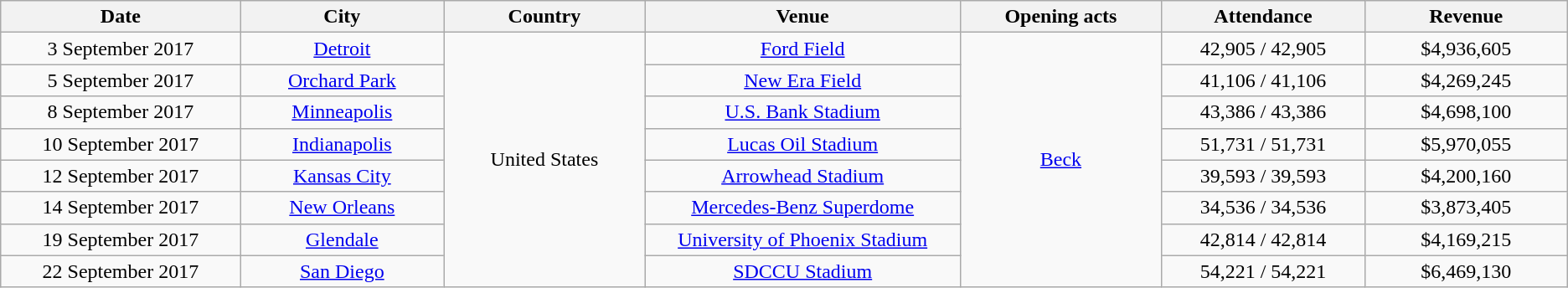<table class="wikitable" style="text-align:center;">
<tr>
<th scope="col" style="width:12em;">Date</th>
<th scope="col" style="width:10em;">City</th>
<th scope="col" style="width:10em;">Country</th>
<th scope="col" style="width:16em;">Venue</th>
<th scope="col" style="width:10em;">Opening acts</th>
<th scope="col" style="width:10em;">Attendance</th>
<th scope="col" style="width:10em;">Revenue</th>
</tr>
<tr>
<td>3 September 2017</td>
<td><a href='#'>Detroit</a></td>
<td rowspan="8">United States</td>
<td><a href='#'>Ford Field</a></td>
<td rowspan="8"><a href='#'>Beck</a></td>
<td>42,905 / 42,905</td>
<td>$4,936,605</td>
</tr>
<tr>
<td>5 September 2017</td>
<td><a href='#'>Orchard Park</a></td>
<td><a href='#'>New Era Field</a></td>
<td>41,106 / 41,106</td>
<td>$4,269,245</td>
</tr>
<tr>
<td>8 September 2017</td>
<td><a href='#'>Minneapolis</a></td>
<td><a href='#'>U.S. Bank Stadium</a></td>
<td>43,386 / 43,386</td>
<td>$4,698,100</td>
</tr>
<tr>
<td>10 September 2017</td>
<td><a href='#'>Indianapolis</a></td>
<td><a href='#'>Lucas Oil Stadium</a></td>
<td>51,731 / 51,731</td>
<td>$5,970,055</td>
</tr>
<tr>
<td>12 September 2017</td>
<td><a href='#'>Kansas City</a></td>
<td><a href='#'>Arrowhead Stadium</a></td>
<td>39,593 / 39,593</td>
<td>$4,200,160</td>
</tr>
<tr>
<td>14 September 2017</td>
<td><a href='#'>New Orleans</a></td>
<td><a href='#'>Mercedes-Benz Superdome</a></td>
<td>34,536 / 34,536</td>
<td>$3,873,405</td>
</tr>
<tr>
<td>19 September 2017</td>
<td><a href='#'>Glendale</a></td>
<td><a href='#'>University of Phoenix Stadium</a></td>
<td>42,814 / 42,814</td>
<td>$4,169,215</td>
</tr>
<tr>
<td>22 September 2017</td>
<td><a href='#'>San Diego</a></td>
<td><a href='#'>SDCCU Stadium</a></td>
<td>54,221 / 54,221</td>
<td>$6,469,130</td>
</tr>
</table>
